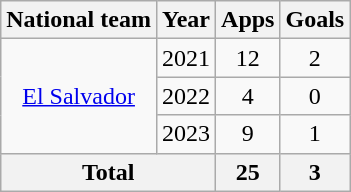<table class="wikitable" style="text-align:center">
<tr>
<th>National team</th>
<th>Year</th>
<th>Apps</th>
<th>Goals</th>
</tr>
<tr>
<td rowspan=3><a href='#'>El Salvador</a></td>
<td>2021</td>
<td>12</td>
<td>2</td>
</tr>
<tr>
<td>2022</td>
<td>4</td>
<td>0</td>
</tr>
<tr>
<td>2023</td>
<td>9</td>
<td>1</td>
</tr>
<tr>
<th colspan=2>Total</th>
<th>25</th>
<th>3</th>
</tr>
</table>
